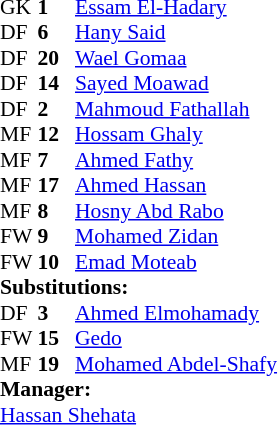<table style="font-size: 90%" cellspacing="0" cellpadding="0">
<tr>
<th width="25"></th>
<th width="25"></th>
</tr>
<tr>
<td>GK</td>
<td><strong>1</strong></td>
<td><a href='#'>Essam El-Hadary</a></td>
</tr>
<tr>
<td>DF</td>
<td><strong>6</strong></td>
<td><a href='#'>Hany Said</a></td>
</tr>
<tr>
<td>DF</td>
<td><strong>20</strong></td>
<td><a href='#'>Wael Gomaa</a></td>
</tr>
<tr>
<td>DF</td>
<td><strong>14</strong></td>
<td><a href='#'>Sayed Moawad</a></td>
</tr>
<tr>
<td>DF</td>
<td><strong>2</strong></td>
<td><a href='#'>Mahmoud Fathallah</a></td>
</tr>
<tr>
<td>MF</td>
<td><strong>12</strong></td>
<td><a href='#'>Hossam Ghaly</a></td>
<td></td>
<td></td>
</tr>
<tr>
<td>MF</td>
<td><strong>7</strong></td>
<td><a href='#'>Ahmed Fathy</a></td>
</tr>
<tr>
<td>MF</td>
<td><strong>17</strong></td>
<td><a href='#'>Ahmed Hassan</a></td>
</tr>
<tr>
<td>MF</td>
<td><strong>8</strong></td>
<td><a href='#'>Hosny Abd Rabo</a></td>
<td></td>
<td></td>
</tr>
<tr>
<td>FW</td>
<td><strong>9</strong></td>
<td><a href='#'>Mohamed Zidan</a></td>
<td></td>
<td></td>
</tr>
<tr>
<td>FW</td>
<td><strong>10</strong></td>
<td><a href='#'>Emad Moteab</a></td>
</tr>
<tr>
<td colspan=3><strong>Substitutions:</strong></td>
</tr>
<tr>
<td>DF</td>
<td><strong>3</strong></td>
<td><a href='#'>Ahmed Elmohamady</a></td>
<td></td>
<td></td>
</tr>
<tr>
<td>FW</td>
<td><strong>15</strong></td>
<td><a href='#'>Gedo</a></td>
<td></td>
<td></td>
</tr>
<tr>
<td>MF</td>
<td><strong>19</strong></td>
<td><a href='#'>Mohamed Abdel-Shafy</a></td>
<td></td>
<td></td>
</tr>
<tr>
<td colspan=3><strong>Manager:</strong></td>
</tr>
<tr>
<td colspan=3><a href='#'>Hassan Shehata</a></td>
</tr>
</table>
